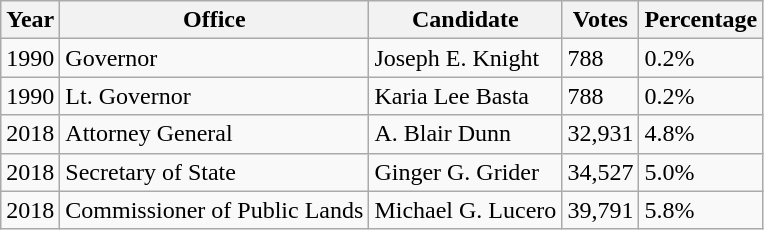<table class="wikitable">
<tr>
<th>Year</th>
<th>Office</th>
<th>Candidate</th>
<th>Votes</th>
<th>Percentage</th>
</tr>
<tr>
<td>1990</td>
<td>Governor</td>
<td>Joseph E. Knight</td>
<td>788</td>
<td>0.2%</td>
</tr>
<tr>
<td>1990</td>
<td>Lt. Governor</td>
<td>Karia Lee Basta</td>
<td>788</td>
<td>0.2%</td>
</tr>
<tr>
<td>2018</td>
<td>Attorney General</td>
<td>A. Blair Dunn</td>
<td>32,931</td>
<td>4.8%</td>
</tr>
<tr>
<td>2018</td>
<td>Secretary of State</td>
<td>Ginger G. Grider</td>
<td>34,527</td>
<td>5.0%</td>
</tr>
<tr>
<td>2018</td>
<td>Commissioner of Public Lands</td>
<td>Michael G. Lucero</td>
<td>39,791</td>
<td>5.8%</td>
</tr>
</table>
